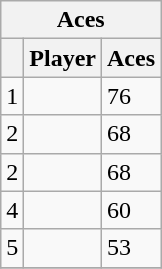<table class="wikitable">
<tr>
<th colspan="3">Aces</th>
</tr>
<tr>
<th></th>
<th>Player</th>
<th>Aces</th>
</tr>
<tr>
<td>1</td>
<td></td>
<td>76</td>
</tr>
<tr>
<td>2</td>
<td></td>
<td>68</td>
</tr>
<tr>
<td>2</td>
<td></td>
<td>68</td>
</tr>
<tr>
<td>4</td>
<td></td>
<td>60</td>
</tr>
<tr>
<td>5</td>
<td></td>
<td>53</td>
</tr>
<tr>
</tr>
</table>
